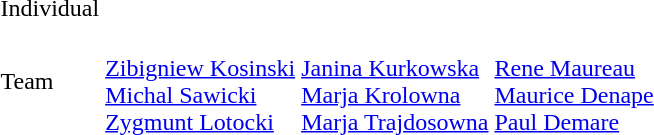<table>
<tr>
<td>Individual</td>
<td></td>
<td></td>
<td></td>
</tr>
<tr>
<td>Team</td>
<td> <br> <a href='#'>Zibigniew Kosinski</a> <br> <a href='#'>Michal Sawicki</a> <br> <a href='#'>Zygmunt Lotocki</a></td>
<td> <br> <a href='#'>Janina Kurkowska</a> <br> <a href='#'>Marja Krolowna</a> <br> <a href='#'>Marja Trajdosowna</a></td>
<td> <br> <a href='#'>Rene Maureau</a> <br> <a href='#'>Maurice Denape</a> <br> <a href='#'>Paul Demare</a></td>
</tr>
<tr>
</tr>
</table>
